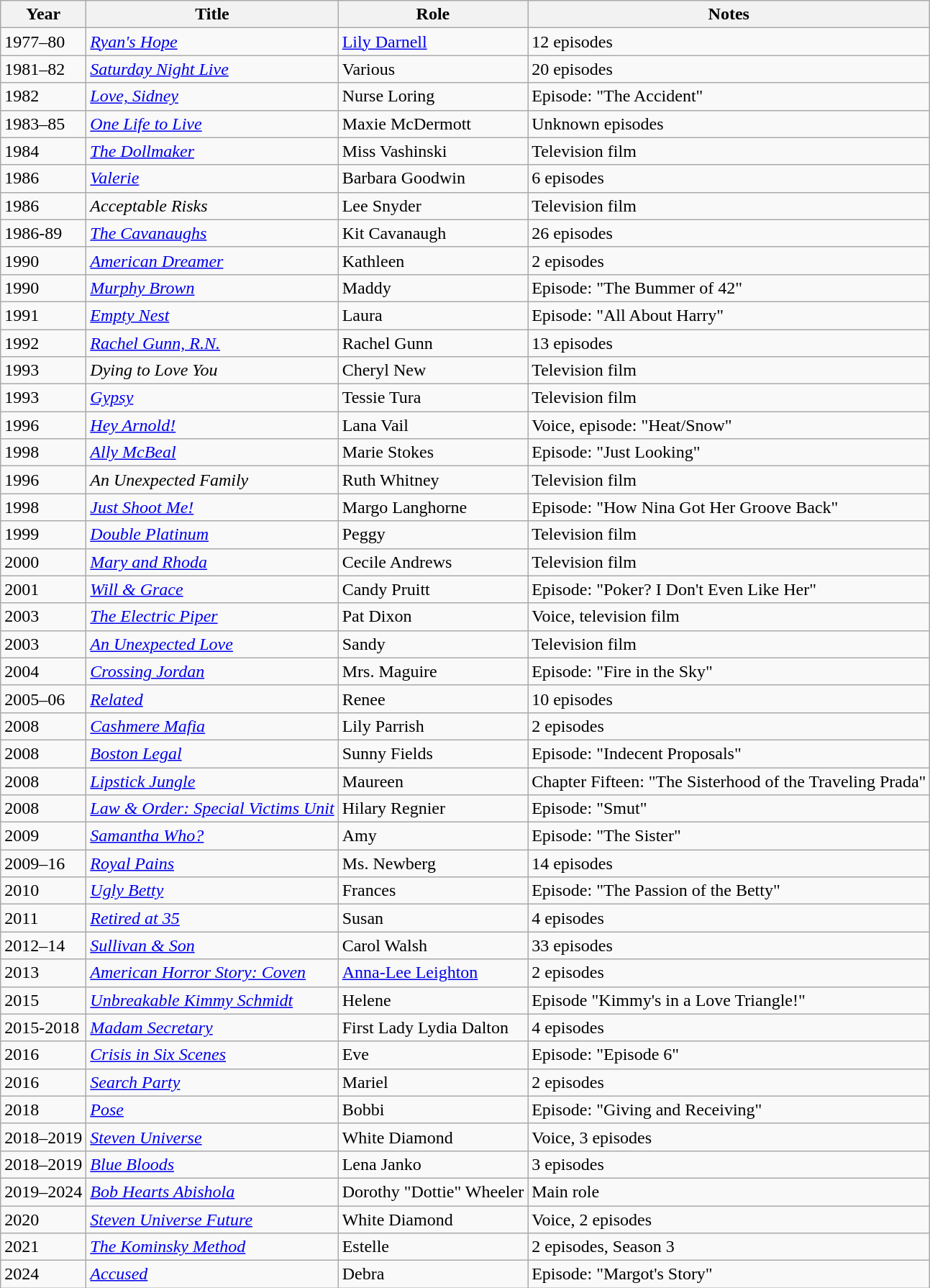<table class="wikitable sortable">
<tr>
<th>Year</th>
<th>Title</th>
<th>Role</th>
<th>Notes</th>
</tr>
<tr>
<td>1977–80</td>
<td><em><a href='#'>Ryan's Hope</a></em></td>
<td><a href='#'>Lily Darnell</a></td>
<td>12 episodes</td>
</tr>
<tr>
<td>1981–82</td>
<td><em><a href='#'>Saturday Night Live</a></em></td>
<td>Various</td>
<td>20 episodes</td>
</tr>
<tr>
<td>1982</td>
<td><em><a href='#'>Love, Sidney</a></em></td>
<td>Nurse Loring</td>
<td>Episode: "The Accident"</td>
</tr>
<tr>
<td>1983–85</td>
<td><em><a href='#'>One Life to Live</a></em></td>
<td>Maxie McDermott</td>
<td>Unknown episodes</td>
</tr>
<tr>
<td>1984</td>
<td><em><a href='#'>The Dollmaker</a></em></td>
<td>Miss Vashinski</td>
<td>Television film</td>
</tr>
<tr>
<td>1986</td>
<td><em><a href='#'>Valerie</a></em></td>
<td>Barbara Goodwin</td>
<td>6 episodes</td>
</tr>
<tr>
<td>1986</td>
<td><em>Acceptable Risks</em></td>
<td>Lee Snyder</td>
<td>Television film</td>
</tr>
<tr>
<td>1986-89</td>
<td><em><a href='#'>The Cavanaughs</a></em></td>
<td>Kit Cavanaugh</td>
<td>26 episodes</td>
</tr>
<tr>
<td>1990</td>
<td><em><a href='#'>American Dreamer</a></em></td>
<td>Kathleen</td>
<td>2 episodes</td>
</tr>
<tr>
<td>1990</td>
<td><em><a href='#'>Murphy Brown</a></em></td>
<td>Maddy</td>
<td>Episode: "The Bummer of 42"</td>
</tr>
<tr>
<td>1991</td>
<td><em><a href='#'>Empty Nest</a></em></td>
<td>Laura</td>
<td>Episode: "All About Harry"</td>
</tr>
<tr>
<td>1992</td>
<td><em><a href='#'>Rachel Gunn, R.N.</a></em></td>
<td>Rachel Gunn</td>
<td>13 episodes</td>
</tr>
<tr>
<td>1993</td>
<td><em>Dying to Love You</em></td>
<td>Cheryl New</td>
<td>Television film</td>
</tr>
<tr>
<td>1993</td>
<td><em><a href='#'>Gypsy</a></em></td>
<td>Tessie Tura</td>
<td>Television film</td>
</tr>
<tr>
<td>1996</td>
<td><em><a href='#'>Hey Arnold!</a></em></td>
<td>Lana Vail</td>
<td>Voice, episode: "Heat/Snow"</td>
</tr>
<tr>
<td>1998</td>
<td><em><a href='#'>Ally McBeal</a></em></td>
<td>Marie Stokes</td>
<td>Episode: "Just Looking"</td>
</tr>
<tr>
<td>1996</td>
<td><em>An Unexpected Family</em></td>
<td>Ruth Whitney</td>
<td>Television film</td>
</tr>
<tr>
<td>1998</td>
<td><em><a href='#'>Just Shoot Me!</a></em></td>
<td>Margo Langhorne</td>
<td>Episode: "How Nina Got Her Groove Back"</td>
</tr>
<tr>
<td>1999</td>
<td><em><a href='#'>Double Platinum</a></em></td>
<td>Peggy</td>
<td>Television film</td>
</tr>
<tr>
<td>2000</td>
<td><em><a href='#'>Mary and Rhoda</a></em></td>
<td>Cecile Andrews</td>
<td>Television film</td>
</tr>
<tr>
<td>2001</td>
<td><em><a href='#'>Will & Grace</a></em></td>
<td>Candy Pruitt</td>
<td>Episode: "Poker? I Don't Even Like Her"</td>
</tr>
<tr>
<td>2003</td>
<td><em><a href='#'>The Electric Piper</a></em></td>
<td>Pat Dixon</td>
<td>Voice, television film</td>
</tr>
<tr>
<td>2003</td>
<td><em><a href='#'>An Unexpected Love</a></em></td>
<td>Sandy</td>
<td>Television film</td>
</tr>
<tr>
<td>2004</td>
<td><em><a href='#'>Crossing Jordan</a></em></td>
<td>Mrs. Maguire</td>
<td>Episode: "Fire in the Sky"</td>
</tr>
<tr>
<td>2005–06</td>
<td><em><a href='#'>Related</a></em></td>
<td>Renee</td>
<td>10 episodes</td>
</tr>
<tr>
<td>2008</td>
<td><em><a href='#'>Cashmere Mafia</a></em></td>
<td>Lily Parrish</td>
<td>2 episodes</td>
</tr>
<tr>
<td>2008</td>
<td><em><a href='#'>Boston Legal</a></em></td>
<td>Sunny Fields</td>
<td>Episode: "Indecent Proposals"</td>
</tr>
<tr>
<td>2008</td>
<td><em><a href='#'>Lipstick Jungle</a></em></td>
<td>Maureen</td>
<td>Chapter Fifteen: "The Sisterhood of the Traveling Prada"</td>
</tr>
<tr>
<td>2008</td>
<td><em><a href='#'>Law & Order: Special Victims Unit</a></em></td>
<td>Hilary Regnier</td>
<td>Episode: "Smut"</td>
</tr>
<tr>
<td>2009</td>
<td><em><a href='#'>Samantha Who?</a></em></td>
<td>Amy</td>
<td>Episode: "The Sister"</td>
</tr>
<tr>
<td>2009–16</td>
<td><em><a href='#'>Royal Pains</a></em></td>
<td>Ms. Newberg</td>
<td>14 episodes</td>
</tr>
<tr>
<td>2010</td>
<td><em><a href='#'>Ugly Betty</a></em></td>
<td>Frances</td>
<td>Episode: "The Passion of the Betty"</td>
</tr>
<tr>
<td>2011</td>
<td><em><a href='#'>Retired at 35</a></em></td>
<td>Susan</td>
<td>4 episodes</td>
</tr>
<tr>
<td>2012–14</td>
<td><em><a href='#'>Sullivan & Son</a></em></td>
<td>Carol Walsh</td>
<td>33 episodes</td>
</tr>
<tr>
<td>2013</td>
<td><em><a href='#'>American Horror Story: Coven</a></em></td>
<td><a href='#'>Anna-Lee Leighton</a></td>
<td>2 episodes</td>
</tr>
<tr>
<td>2015</td>
<td><em><a href='#'>Unbreakable Kimmy Schmidt</a></em></td>
<td>Helene</td>
<td>Episode "Kimmy's in a Love Triangle!"</td>
</tr>
<tr>
<td>2015-2018</td>
<td><em><a href='#'>Madam Secretary</a></em></td>
<td>First Lady Lydia Dalton</td>
<td>4 episodes</td>
</tr>
<tr>
<td>2016</td>
<td><em><a href='#'>Crisis in Six Scenes</a></em></td>
<td>Eve</td>
<td>Episode: "Episode 6"</td>
</tr>
<tr>
<td>2016</td>
<td><em><a href='#'>Search Party</a></em></td>
<td>Mariel</td>
<td>2 episodes</td>
</tr>
<tr>
<td>2018</td>
<td><em><a href='#'>Pose</a></em></td>
<td>Bobbi</td>
<td>Episode: "Giving and Receiving"</td>
</tr>
<tr>
<td>2018–2019</td>
<td><em><a href='#'>Steven Universe</a></em></td>
<td>White Diamond</td>
<td>Voice, 3 episodes</td>
</tr>
<tr>
<td>2018–2019</td>
<td><em><a href='#'>Blue Bloods</a></em></td>
<td>Lena Janko</td>
<td>3 episodes</td>
</tr>
<tr>
<td>2019–2024</td>
<td><em><a href='#'>Bob Hearts Abishola</a></em></td>
<td>Dorothy "Dottie" Wheeler</td>
<td>Main role</td>
</tr>
<tr>
<td>2020</td>
<td><em><a href='#'>Steven Universe Future</a></em></td>
<td>White Diamond</td>
<td>Voice, 2 episodes</td>
</tr>
<tr>
<td>2021</td>
<td><em><a href='#'>The Kominsky Method</a></em></td>
<td>Estelle</td>
<td>2 episodes, Season 3</td>
</tr>
<tr>
<td>2024</td>
<td><em><a href='#'>Accused</a></em></td>
<td>Debra</td>
<td>Episode: "Margot's Story"</td>
</tr>
</table>
